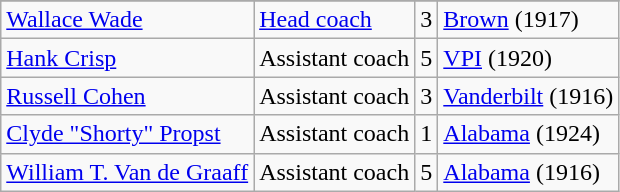<table class="wikitable">
<tr>
</tr>
<tr>
<td><a href='#'>Wallace Wade</a></td>
<td><a href='#'>Head coach</a></td>
<td align=center>3</td>
<td><a href='#'>Brown</a> (1917)</td>
</tr>
<tr>
<td><a href='#'>Hank Crisp</a></td>
<td>Assistant coach</td>
<td align=center>5</td>
<td><a href='#'>VPI</a> (1920)</td>
</tr>
<tr>
<td><a href='#'>Russell Cohen</a></td>
<td>Assistant coach</td>
<td align=center>3</td>
<td><a href='#'>Vanderbilt</a> (1916)</td>
</tr>
<tr>
<td><a href='#'>Clyde "Shorty" Propst</a></td>
<td>Assistant coach</td>
<td align=center>1</td>
<td><a href='#'>Alabama</a> (1924)</td>
</tr>
<tr>
<td><a href='#'>William T. Van de Graaff</a></td>
<td>Assistant coach</td>
<td align=center>5</td>
<td><a href='#'>Alabama</a> (1916)</td>
</tr>
</table>
